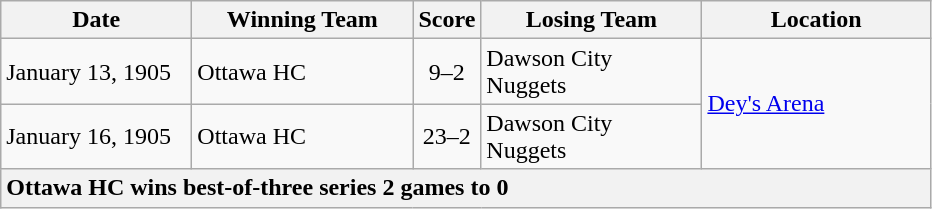<table class="wikitable">
<tr>
<th width="120">Date</th>
<th width="140">Winning Team</th>
<th width="5">Score</th>
<th width="140">Losing Team</th>
<th width="145">Location</th>
</tr>
<tr>
<td>January 13, 1905</td>
<td>Ottawa HC</td>
<td align="center">9–2</td>
<td>Dawson City Nuggets</td>
<td rowspan="2"><a href='#'>Dey's Arena</a></td>
</tr>
<tr>
<td>January 16, 1905</td>
<td>Ottawa HC</td>
<td align="center">23–2</td>
<td>Dawson City Nuggets</td>
</tr>
<tr>
<th colspan="5" style="text-align:left;">Ottawa HC wins best-of-three series 2 games to 0</th>
</tr>
</table>
